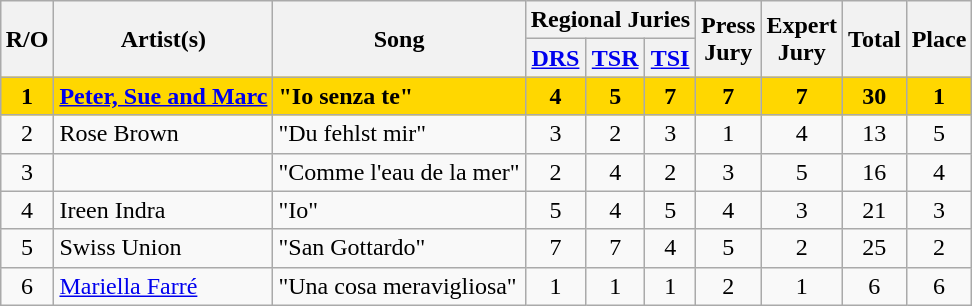<table class="sortable wikitable" style="margin: 1em auto 1em auto; text-align:center">
<tr>
<th rowspan="2">R/O</th>
<th rowspan="2">Artist(s)</th>
<th rowspan="2">Song</th>
<th colspan="3">Regional Juries</th>
<th rowspan="2">Press<br>Jury</th>
<th rowspan="2">Expert<br>Jury</th>
<th rowspan="2">Total</th>
<th rowspan="2">Place</th>
</tr>
<tr>
<th><a href='#'>DRS</a></th>
<th><a href='#'>TSR</a></th>
<th><a href='#'>TSI</a></th>
</tr>
<tr style="font-weight:bold; background:gold;">
<td>1</td>
<td align="left"><a href='#'>Peter, Sue and Marc</a></td>
<td align="left">"Io senza te"</td>
<td>4</td>
<td>5</td>
<td>7</td>
<td>7</td>
<td>7</td>
<td>30</td>
<td>1</td>
</tr>
<tr>
<td>2</td>
<td align="left">Rose Brown</td>
<td align="left">"Du fehlst mir"</td>
<td>3</td>
<td>2</td>
<td>3</td>
<td>1</td>
<td>4</td>
<td>13</td>
<td>5</td>
</tr>
<tr>
<td>3</td>
<td align="left"></td>
<td align="left">"Comme l'eau de la mer"</td>
<td>2</td>
<td>4</td>
<td>2</td>
<td>3</td>
<td>5</td>
<td>16</td>
<td>4</td>
</tr>
<tr>
<td>4</td>
<td align="left">Ireen Indra</td>
<td align="left">"Io"</td>
<td>5</td>
<td>4</td>
<td>5</td>
<td>4</td>
<td>3</td>
<td>21</td>
<td>3</td>
</tr>
<tr>
<td>5</td>
<td align="left">Swiss Union</td>
<td align="left">"San Gottardo"</td>
<td>7</td>
<td>7</td>
<td>4</td>
<td>5</td>
<td>2</td>
<td>25</td>
<td>2</td>
</tr>
<tr>
<td>6</td>
<td align="left"><a href='#'>Mariella Farré</a></td>
<td align="left">"Una cosa meravigliosa"</td>
<td>1</td>
<td>1</td>
<td>1</td>
<td>2</td>
<td>1</td>
<td>6</td>
<td>6</td>
</tr>
</table>
